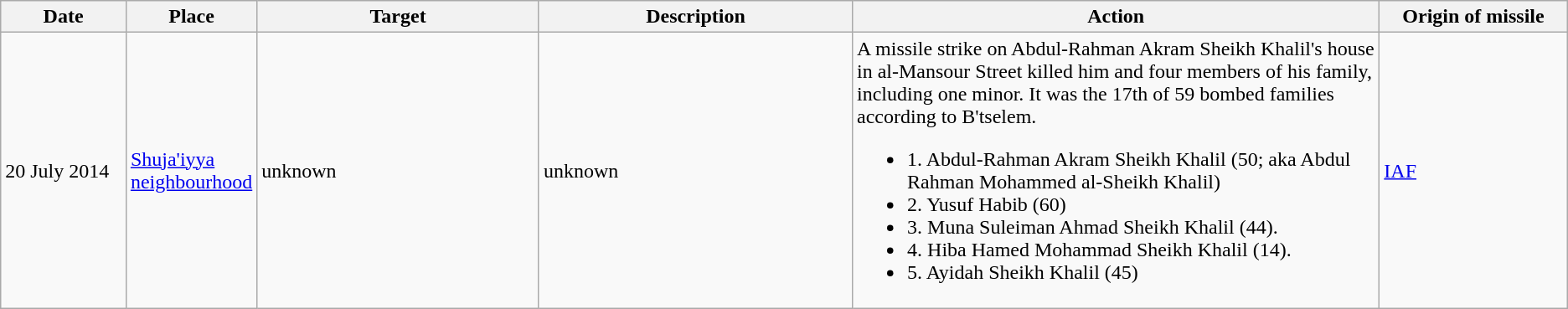<table class="wikitable sortable">
<tr>
<th style="width:8%;">Date</th>
<th style="width:8%;">Place</th>
<th style="width:18%;">Target</th>
<th style="width:20%;">Description</th>
<th>Action</th>
<th style="width:12%;">Origin of missile</th>
</tr>
<tr>
<td>20 July 2014</td>
<td><a href='#'>Shuja'iyya neighbourhood</a></td>
<td>unknown</td>
<td>unknown</td>
<td>A missile strike on Abdul-Rahman Akram Sheikh Khalil's house in al-Mansour Street killed him and four members of his family, including one minor. It was the 17th of 59 bombed families according to B'tselem.<br><ul><li>1. Abdul-Rahman Akram Sheikh Khalil (50; aka Abdul Rahman Mohammed al-Sheikh Khalil)</li><li>2. Yusuf Habib (60)</li><li>3. Muna Suleiman Ahmad Sheikh Khalil (44).</li><li>4. Hiba Hamed Mohammad Sheikh Khalil (14).</li><li>5. Ayidah Sheikh Khalil (45)</li></ul></td>
<td><a href='#'>IAF</a></td>
</tr>
</table>
